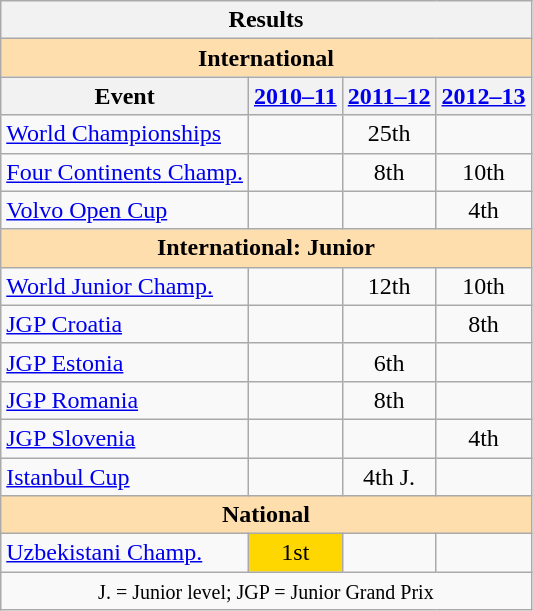<table class="wikitable" style="text-align:center">
<tr>
<th colspan=4 align=center><strong>Results</strong></th>
</tr>
<tr>
<th style="background-color: #ffdead; " colspan=4 align=center><strong>International</strong></th>
</tr>
<tr>
<th>Event</th>
<th><a href='#'>2010–11</a></th>
<th><a href='#'>2011–12</a></th>
<th><a href='#'>2012–13</a></th>
</tr>
<tr>
<td align=left><a href='#'>World Championships</a></td>
<td></td>
<td>25th</td>
<td></td>
</tr>
<tr>
<td align=left><a href='#'>Four Continents Champ.</a></td>
<td></td>
<td>8th</td>
<td>10th</td>
</tr>
<tr>
<td align=left><a href='#'>Volvo Open Cup</a></td>
<td></td>
<td></td>
<td>4th</td>
</tr>
<tr>
<th style="background-color: #ffdead; " colspan=4 align=center><strong>International: Junior</strong></th>
</tr>
<tr>
<td align=left><a href='#'>World Junior Champ.</a></td>
<td></td>
<td>12th</td>
<td>10th</td>
</tr>
<tr>
<td align=left><a href='#'>JGP Croatia</a></td>
<td></td>
<td></td>
<td>8th</td>
</tr>
<tr>
<td align=left><a href='#'>JGP Estonia</a></td>
<td></td>
<td>6th</td>
<td></td>
</tr>
<tr>
<td align=left><a href='#'>JGP Romania</a></td>
<td></td>
<td>8th</td>
<td></td>
</tr>
<tr>
<td align=left><a href='#'>JGP Slovenia</a></td>
<td></td>
<td></td>
<td>4th</td>
</tr>
<tr>
<td align=left><a href='#'>Istanbul Cup</a></td>
<td></td>
<td>4th J.</td>
<td></td>
</tr>
<tr>
<th style="background-color: #ffdead; " colspan=4 align=center><strong>National</strong></th>
</tr>
<tr>
<td align=left><a href='#'>Uzbekistani Champ.</a></td>
<td bgcolor=gold>1st</td>
<td></td>
<td></td>
</tr>
<tr>
<td colspan=4 align=center><small> J. = Junior level; JGP = Junior Grand Prix </small></td>
</tr>
</table>
